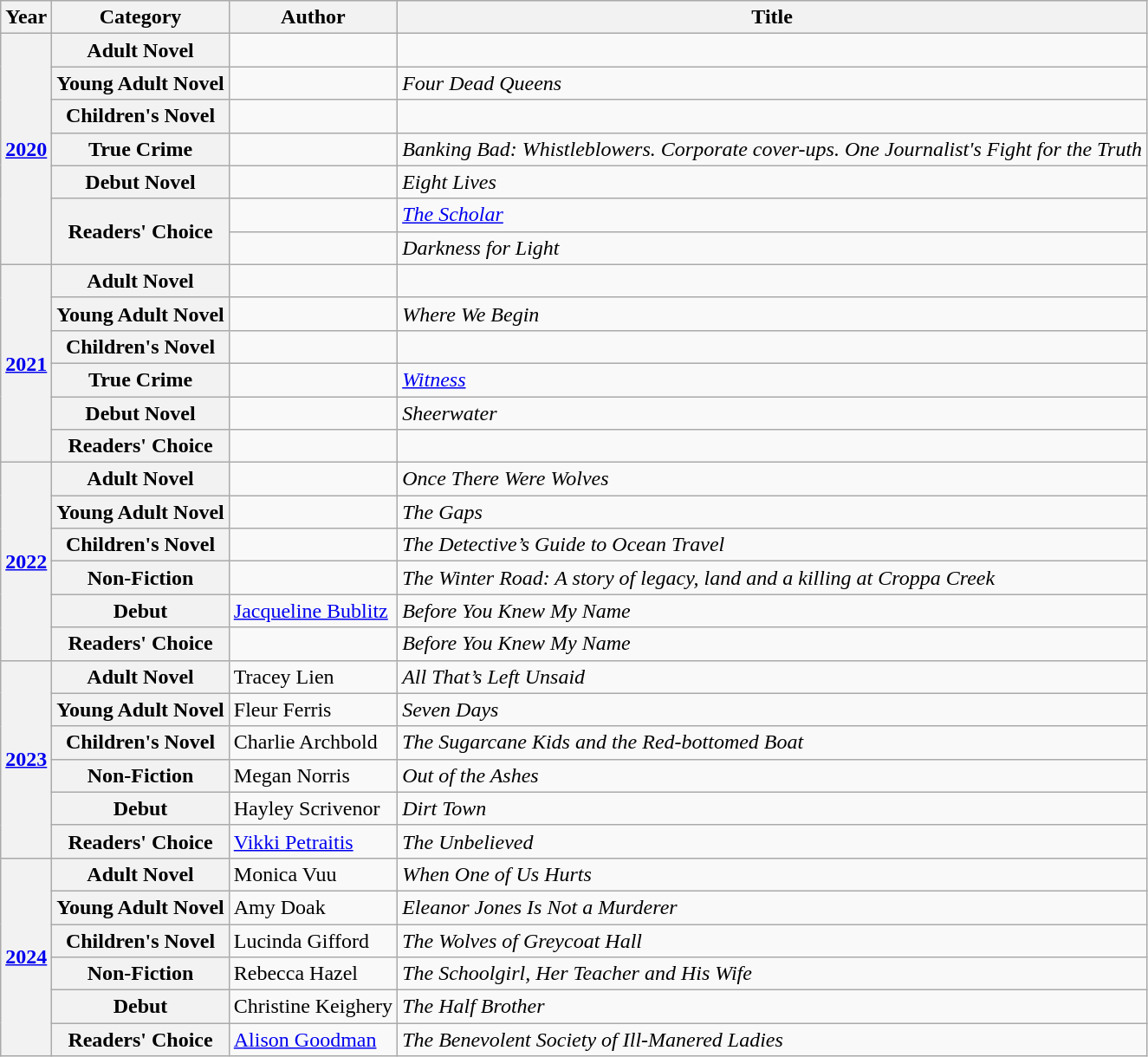<table class="wikitable sortable mw-collapsible">
<tr>
<th>Year</th>
<th>Category</th>
<th>Author</th>
<th>Title</th>
</tr>
<tr>
<th rowspan="7"><strong><a href='#'>2020</a></strong></th>
<th>Adult Novel</th>
<td></td>
<td><em></em></td>
</tr>
<tr>
<th>Young Adult Novel</th>
<td></td>
<td><em>Four Dead Queens</em></td>
</tr>
<tr>
<th>Children's Novel</th>
<td></td>
<td><em></em></td>
</tr>
<tr>
<th>True Crime</th>
<td></td>
<td><em>Banking Bad: Whistleblowers. Corporate cover-ups. One Journalist's Fight for the Truth</em></td>
</tr>
<tr>
<th>Debut Novel</th>
<td></td>
<td><em>Eight Lives</em></td>
</tr>
<tr>
<th rowspan="2">Readers' Choice</th>
<td></td>
<td><em><a href='#'>The Scholar</a></em></td>
</tr>
<tr>
<td></td>
<td><em>Darkness for Light</em></td>
</tr>
<tr>
<th rowspan="6"><strong><a href='#'>2021</a></strong></th>
<th>Adult Novel</th>
<td></td>
<td><em></em></td>
</tr>
<tr>
<th>Young Adult Novel</th>
<td></td>
<td><em>Where We Begin</em></td>
</tr>
<tr>
<th>Children's Novel</th>
<td></td>
<td><em></em></td>
</tr>
<tr>
<th>True Crime</th>
<td></td>
<td><em><a href='#'>Witness</a></em></td>
</tr>
<tr>
<th>Debut Novel</th>
<td></td>
<td><em>Sheerwater</em></td>
</tr>
<tr>
<th>Readers' Choice</th>
<td></td>
<td><em></em></td>
</tr>
<tr>
<th rowspan="6"><a href='#'>2022</a></th>
<th>Adult Novel</th>
<td></td>
<td><em>Once There Were Wolves</em></td>
</tr>
<tr>
<th>Young Adult Novel</th>
<td></td>
<td><em>The Gaps</em></td>
</tr>
<tr>
<th>Children's Novel</th>
<td></td>
<td><em>The Detective’s Guide to Ocean Travel</em></td>
</tr>
<tr>
<th>Non-Fiction</th>
<td></td>
<td><em>The Winter Road: A story of legacy, land and a killing at Croppa Creek</em></td>
</tr>
<tr>
<th>Debut</th>
<td><a href='#'>Jacqueline Bublitz</a></td>
<td><em>Before You Knew My Name</em></td>
</tr>
<tr>
<th>Readers' Choice</th>
<td></td>
<td><em>Before You Knew My Name</em></td>
</tr>
<tr>
<th rowspan="6"><a href='#'>2023</a></th>
<th>Adult Novel</th>
<td>Tracey Lien</td>
<td><em>All That’s Left Unsaid</em></td>
</tr>
<tr>
<th>Young Adult Novel</th>
<td>Fleur Ferris</td>
<td><em>Seven Days</em></td>
</tr>
<tr>
<th>Children's Novel</th>
<td>Charlie Archbold</td>
<td><em>The Sugarcane Kids and the Red-bottomed Boat</em></td>
</tr>
<tr>
<th>Non-Fiction</th>
<td>Megan Norris</td>
<td><em>Out of the Ashes</em></td>
</tr>
<tr>
<th>Debut</th>
<td>Hayley Scrivenor</td>
<td><em>Dirt Town</em></td>
</tr>
<tr>
<th>Readers' Choice</th>
<td><a href='#'>Vikki Petraitis</a></td>
<td><em>The Unbelieved</em></td>
</tr>
<tr>
<th rowspan="6"><a href='#'>2024</a></th>
<th>Adult Novel</th>
<td>Monica Vuu</td>
<td><em>When One of Us Hurts</em></td>
</tr>
<tr>
<th>Young Adult Novel</th>
<td>Amy Doak</td>
<td><em>Eleanor Jones Is Not a Murderer</em></td>
</tr>
<tr>
<th>Children's Novel</th>
<td>Lucinda Gifford</td>
<td><em>The Wolves of Greycoat Hall</em></td>
</tr>
<tr>
<th>Non-Fiction</th>
<td>Rebecca Hazel</td>
<td><em>The Schoolgirl, Her Teacher and His Wife</em></td>
</tr>
<tr>
<th>Debut</th>
<td>Christine Keighery</td>
<td><em>The Half Brother</em></td>
</tr>
<tr>
<th>Readers' Choice</th>
<td><a href='#'>Alison Goodman</a></td>
<td><em>The Benevolent Society of Ill-Manered Ladies</em></td>
</tr>
</table>
